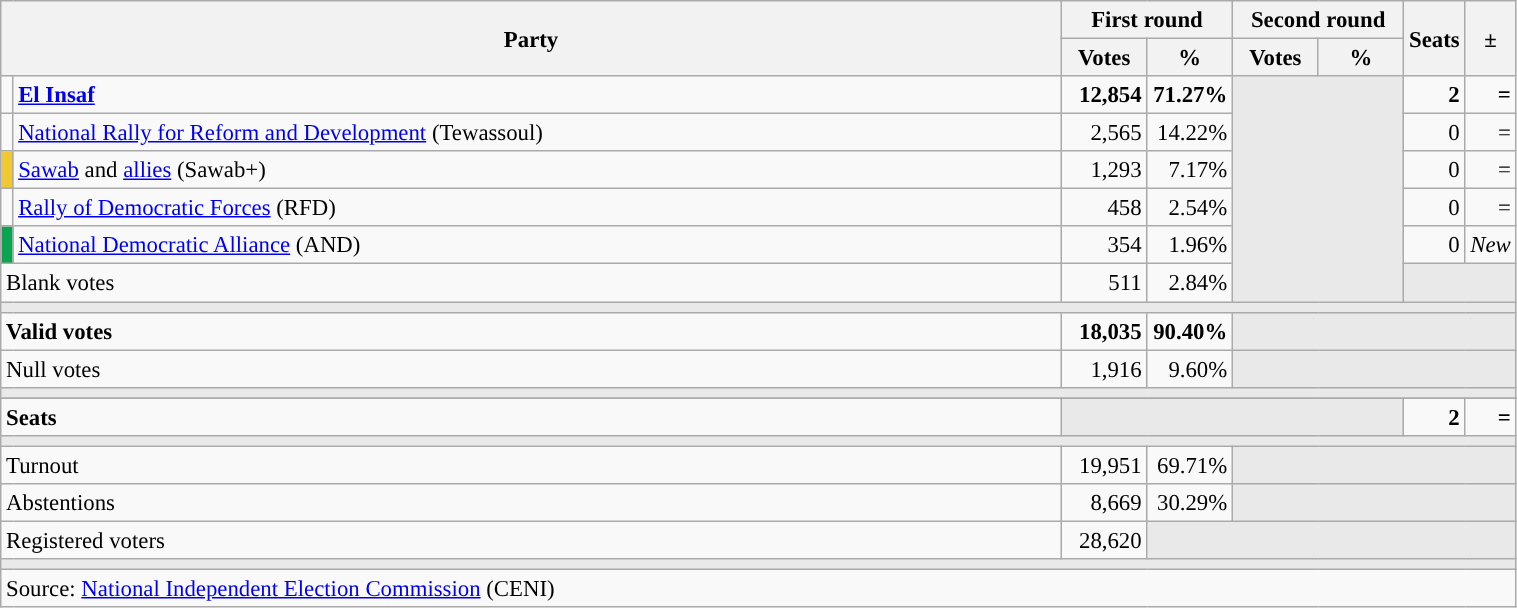<table class="wikitable" style="text-align:right;font-size:95%;">
<tr>
<th rowspan="2" colspan="2" width="700">Party</th>
<th colspan="2">First round</th>
<th colspan="2">Second round</th>
<th rowspan="2" width="25">Seats</th>
<th rowspan="2" width="20">±</th>
</tr>
<tr>
<th width="50">Votes</th>
<th width="50">%</th>
<th width="50">Votes</th>
<th width="50">%</th>
</tr>
<tr>
<td width="1" style="color:inherit;background:"></td>
<td style="text-align:left;"><strong><a href='#'>El Insaf</a></strong></td>
<td><strong>12,854</strong></td>
<td><strong>71.27%</strong></td>
<td colspan="2" rowspan="6" style="background:#E9E9E9;"></td>
<td><strong>2</strong></td>
<td><strong>=</strong></td>
</tr>
<tr>
<td width="1" style="color:inherit;background:"></td>
<td style="text-align:left;"><a href='#'>National Rally for Reform and Development</a> (Tewassoul)</td>
<td>2,565</td>
<td>14.22%</td>
<td>0</td>
<td>=</td>
</tr>
<tr>
<td width="1" style="color:inherit;background:#F0C832;"></td>
<td style="text-align:left;"><a href='#'>Sawab</a> and <a href='#'>allies</a> (Sawab+)</td>
<td>1,293</td>
<td>7.17%</td>
<td>0</td>
<td>=</td>
</tr>
<tr>
<td width="1" style="color:inherit;background:"></td>
<td style="text-align:left;"><a href='#'>Rally of Democratic Forces</a> (RFD)</td>
<td>458</td>
<td>2.54%</td>
<td>0</td>
<td>=</td>
</tr>
<tr>
<td width="1" style="color:inherit;background:#0AA450;"></td>
<td style="text-align:left;"><a href='#'>National Democratic Alliance</a> (AND)</td>
<td>354</td>
<td>1.96%</td>
<td>0</td>
<td><em>New</em></td>
</tr>
<tr>
<td colspan="2" style="text-align:left;">Blank votes</td>
<td>511</td>
<td>2.84%</td>
<td colspan="4" style="background:#E9E9E9;"></td>
</tr>
<tr>
<td colspan="8" style="background:#E9E9E9;"></td>
</tr>
<tr style="font-weight:bold;">
<td colspan="2" style="text-align:left;">Valid votes</td>
<td>18,035</td>
<td>90.40%</td>
<td colspan="4" style="background:#E9E9E9;"></td>
</tr>
<tr>
<td colspan="2" style="text-align:left;">Null votes</td>
<td>1,916</td>
<td>9.60%</td>
<td colspan="4" style="background:#E9E9E9;"></td>
</tr>
<tr>
<td colspan="8" style="background:#E9E9E9;"></td>
</tr>
<tr>
</tr>
<tr style="font-weight:bold;">
<td colspan="2" style="text-align:left;">Seats</td>
<td colspan="4" style="background:#E9E9E9;"></td>
<td>2</td>
<td>=</td>
</tr>
<tr>
<td colspan="8" style="background:#E9E9E9;"></td>
</tr>
<tr>
<td colspan="2" style="text-align:left;">Turnout</td>
<td>19,951</td>
<td>69.71%</td>
<td colspan="4" style="background:#E9E9E9;"></td>
</tr>
<tr>
<td colspan="2" style="text-align:left;">Abstentions</td>
<td>8,669</td>
<td>30.29%</td>
<td colspan="4" style="background:#E9E9E9;"></td>
</tr>
<tr>
<td colspan="2" style="text-align:left;">Registered voters</td>
<td>28,620</td>
<td colspan="5" style="background:#E9E9E9;"></td>
</tr>
<tr>
<td colspan="8" style="background:#E9E9E9;"></td>
</tr>
<tr>
<td colspan="8" style="text-align:left;">Source: <a href='#'>National Independent Election Commission</a> (CENI)</td>
</tr>
</table>
